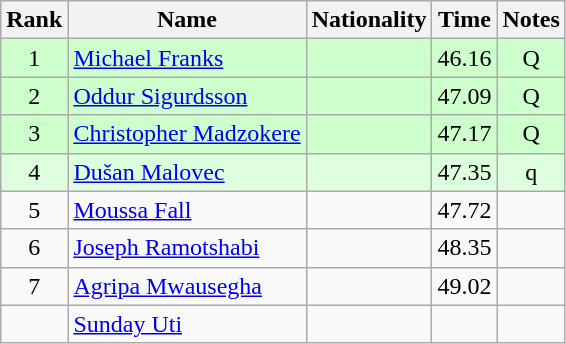<table class="wikitable sortable" style="text-align:center">
<tr>
<th>Rank</th>
<th>Name</th>
<th>Nationality</th>
<th>Time</th>
<th>Notes</th>
</tr>
<tr style="background:#ccffcc;">
<td align="center">1</td>
<td align=left><a href='#'>Michael Franks</a></td>
<td align=left></td>
<td align="center">46.16</td>
<td>Q</td>
</tr>
<tr style="background:#ccffcc;">
<td align="center">2</td>
<td align=left><a href='#'>Oddur Sigurdsson</a></td>
<td align=left></td>
<td align="center">47.09</td>
<td>Q</td>
</tr>
<tr style="background:#ccffcc;">
<td align="center">3</td>
<td align=left><a href='#'>Christopher Madzokere</a></td>
<td align=left></td>
<td align="center">47.17</td>
<td>Q</td>
</tr>
<tr style="background:#ddffdd;">
<td align="center">4</td>
<td align=left><a href='#'>Dušan Malovec</a></td>
<td align=left></td>
<td align="center">47.35</td>
<td>q</td>
</tr>
<tr>
<td align="center">5</td>
<td align=left><a href='#'>Moussa Fall</a></td>
<td align=left></td>
<td align="center">47.72</td>
<td></td>
</tr>
<tr>
<td align="center">6</td>
<td align=left><a href='#'>Joseph Ramotshabi</a></td>
<td align=left></td>
<td align="center">48.35</td>
<td></td>
</tr>
<tr>
<td align="center">7</td>
<td align=left><a href='#'>Agripa Mwausegha</a></td>
<td align=left></td>
<td align="center">49.02</td>
<td></td>
</tr>
<tr>
<td align="center"></td>
<td align=left><a href='#'>Sunday Uti</a></td>
<td align=left></td>
<td></td>
<td align="center"></td>
</tr>
</table>
